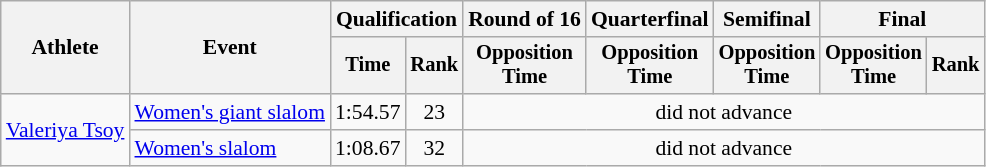<table class="wikitable" style="font-size:90%">
<tr>
<th rowspan="2">Athlete</th>
<th rowspan="2">Event</th>
<th colspan="2">Qualification</th>
<th>Round of 16</th>
<th>Quarterfinal</th>
<th>Semifinal</th>
<th colspan=2>Final</th>
</tr>
<tr style="font-size:95%">
<th>Time</th>
<th>Rank</th>
<th>Opposition<br>Time</th>
<th>Opposition<br>Time</th>
<th>Opposition<br>Time</th>
<th>Opposition<br>Time</th>
<th>Rank</th>
</tr>
<tr align=center>
<td align=left rowspan=2><a href='#'>Valeriya Tsoy</a></td>
<td align=left><a href='#'>Women's giant slalom</a></td>
<td>1:54.57</td>
<td>23</td>
<td colspan=5>did not advance</td>
</tr>
<tr align=center>
<td align=left><a href='#'>Women's slalom</a></td>
<td>1:08.67</td>
<td>32</td>
<td colspan=5>did not advance</td>
</tr>
</table>
